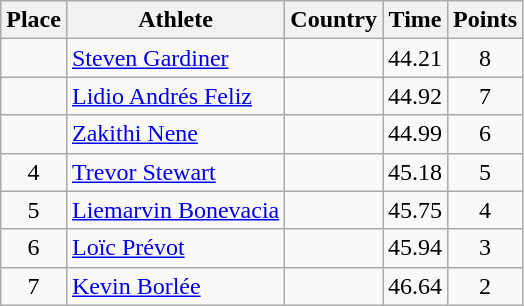<table class="wikitable">
<tr>
<th>Place</th>
<th>Athlete</th>
<th>Country</th>
<th>Time</th>
<th>Points</th>
</tr>
<tr>
<td align=center></td>
<td><a href='#'>Steven Gardiner</a></td>
<td></td>
<td>44.21</td>
<td align=center>8</td>
</tr>
<tr>
<td align=center></td>
<td><a href='#'>Lidio Andrés Feliz</a></td>
<td></td>
<td>44.92</td>
<td align=center>7</td>
</tr>
<tr>
<td align=center></td>
<td><a href='#'>Zakithi Nene</a></td>
<td></td>
<td>44.99</td>
<td align=center>6</td>
</tr>
<tr>
<td align=center>4</td>
<td><a href='#'>Trevor Stewart</a></td>
<td></td>
<td>45.18</td>
<td align=center>5</td>
</tr>
<tr>
<td align=center>5</td>
<td><a href='#'>Liemarvin Bonevacia</a></td>
<td></td>
<td>45.75</td>
<td align=center>4</td>
</tr>
<tr>
<td align=center>6</td>
<td><a href='#'>Loïc Prévot</a></td>
<td></td>
<td>45.94</td>
<td align=center>3</td>
</tr>
<tr>
<td align=center>7</td>
<td><a href='#'>Kevin Borlée</a></td>
<td></td>
<td>46.64</td>
<td align=center>2</td>
</tr>
</table>
